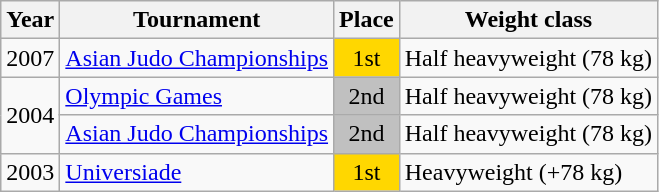<table class=wikitable>
<tr>
<th>Year</th>
<th>Tournament</th>
<th>Place</th>
<th>Weight class</th>
</tr>
<tr>
<td>2007</td>
<td><a href='#'>Asian Judo Championships</a></td>
<td bgcolor="gold" align="center">1st</td>
<td>Half heavyweight (78 kg)</td>
</tr>
<tr>
<td rowspan=2>2004</td>
<td><a href='#'>Olympic Games</a></td>
<td bgcolor="silver" align="center">2nd</td>
<td>Half heavyweight (78 kg)</td>
</tr>
<tr>
<td><a href='#'>Asian Judo Championships</a></td>
<td bgcolor="silver" align="center">2nd</td>
<td>Half heavyweight (78 kg)</td>
</tr>
<tr>
<td>2003</td>
<td><a href='#'>Universiade</a></td>
<td bgcolor="gold" align="center">1st</td>
<td>Heavyweight (+78 kg)</td>
</tr>
</table>
